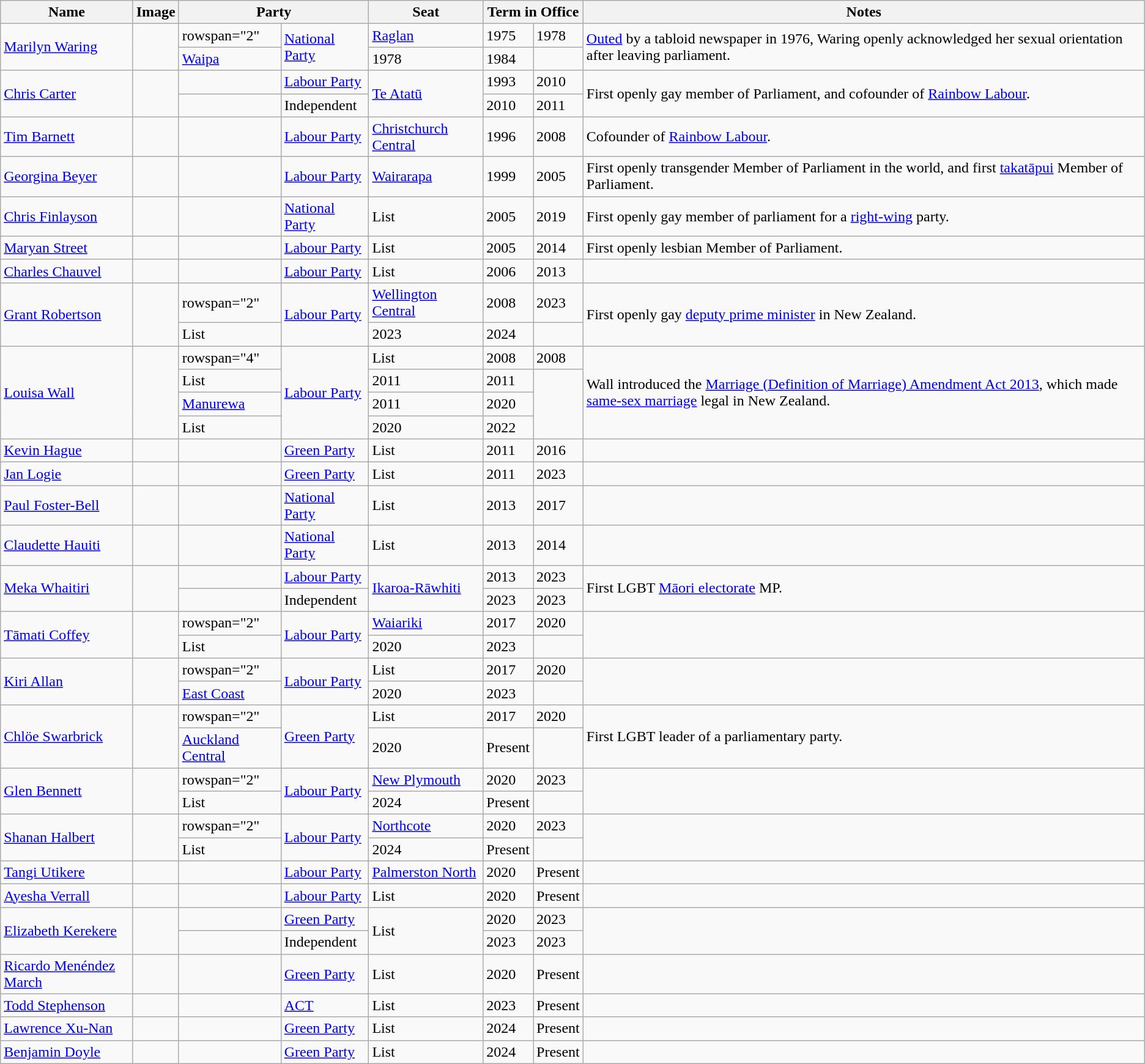<table class="wikitable sortable">
<tr>
<th>Name</th>
<th>Image</th>
<th colspan="2">Party</th>
<th>Seat</th>
<th colspan="2">Term in Office</th>
<th>Notes</th>
</tr>
<tr>
<td rowspan="2"><a href='#'>Marilyn Waring</a></td>
<td rowspan="2"></td>
<td>rowspan="2" </td>
<td rowspan="2"><a href='#'>National Party</a></td>
<td><a href='#'>Raglan</a></td>
<td>1975</td>
<td>1978</td>
<td rowspan="2"><a href='#'>Outed</a> by a tabloid newspaper in 1976, Waring openly acknowledged her sexual orientation after leaving parliament.</td>
</tr>
<tr>
<td><a href='#'>Waipa</a></td>
<td>1978</td>
<td>1984</td>
</tr>
<tr>
<td rowspan="2"><a href='#'>Chris Carter</a></td>
<td rowspan="2"></td>
<td></td>
<td><a href='#'>Labour Party</a></td>
<td rowspan="2"><a href='#'>Te Atatū</a></td>
<td>1993</td>
<td>2010</td>
<td rowspan="2">First openly gay member of Parliament, and cofounder of <a href='#'>Rainbow Labour</a>.</td>
</tr>
<tr>
<td></td>
<td>Independent</td>
<td>2010</td>
<td>2011</td>
</tr>
<tr>
<td><a href='#'>Tim Barnett</a></td>
<td></td>
<td></td>
<td><a href='#'>Labour Party</a></td>
<td><a href='#'>Christchurch Central</a></td>
<td>1996</td>
<td>2008</td>
<td>Cofounder of <a href='#'>Rainbow Labour</a>.</td>
</tr>
<tr>
<td><a href='#'>Georgina Beyer</a></td>
<td></td>
<td></td>
<td><a href='#'>Labour Party</a></td>
<td><a href='#'>Wairarapa</a></td>
<td>1999</td>
<td>2005</td>
<td>First openly transgender Member of Parliament in the world, and first <a href='#'>takatāpui</a> Member of Parliament.</td>
</tr>
<tr>
<td><a href='#'>Chris Finlayson</a></td>
<td></td>
<td></td>
<td><a href='#'>National Party</a></td>
<td>List</td>
<td>2005</td>
<td>2019</td>
<td>First openly gay member of parliament for a <a href='#'>right-wing</a> party.</td>
</tr>
<tr>
<td><a href='#'>Maryan Street</a></td>
<td></td>
<td></td>
<td><a href='#'>Labour Party</a></td>
<td>List</td>
<td>2005</td>
<td>2014</td>
<td>First openly lesbian Member of Parliament.</td>
</tr>
<tr>
<td><a href='#'>Charles Chauvel</a></td>
<td></td>
<td></td>
<td><a href='#'>Labour Party</a></td>
<td>List</td>
<td>2006</td>
<td>2013</td>
<td></td>
</tr>
<tr>
<td rowspan="2"><a href='#'>Grant Robertson</a></td>
<td rowspan="2"></td>
<td>rowspan="2" </td>
<td rowspan="2"><a href='#'>Labour Party</a></td>
<td><a href='#'>Wellington Central</a></td>
<td>2008</td>
<td>2023</td>
<td rowspan="2">First openly gay <a href='#'>deputy prime minister</a> in New Zealand.</td>
</tr>
<tr>
<td>List</td>
<td>2023</td>
<td>2024</td>
</tr>
<tr>
<td rowspan="4"><a href='#'>Louisa Wall</a></td>
<td rowspan="4"></td>
<td>rowspan="4" </td>
<td rowspan="4"><a href='#'>Labour Party</a></td>
<td>List</td>
<td>2008</td>
<td>2008</td>
<td rowspan="4">Wall introduced the <a href='#'>Marriage (Definition of Marriage) Amendment Act 2013</a>, which made <a href='#'>same-sex marriage</a> legal in New Zealand.</td>
</tr>
<tr>
<td>List</td>
<td>2011</td>
<td>2011</td>
</tr>
<tr>
<td><a href='#'>Manurewa</a></td>
<td>2011</td>
<td>2020</td>
</tr>
<tr>
<td>List</td>
<td>2020</td>
<td>2022</td>
</tr>
<tr>
<td><a href='#'>Kevin Hague</a></td>
<td></td>
<td></td>
<td><a href='#'>Green Party</a></td>
<td>List</td>
<td>2011</td>
<td>2016</td>
<td></td>
</tr>
<tr>
<td><a href='#'>Jan Logie</a></td>
<td></td>
<td></td>
<td><a href='#'>Green Party</a></td>
<td>List</td>
<td>2011</td>
<td>2023</td>
<td></td>
</tr>
<tr>
<td><a href='#'>Paul Foster-Bell</a></td>
<td></td>
<td></td>
<td><a href='#'>National Party</a></td>
<td>List</td>
<td>2013</td>
<td>2017</td>
<td></td>
</tr>
<tr>
<td><a href='#'>Claudette Hauiti</a></td>
<td></td>
<td></td>
<td><a href='#'>National Party</a></td>
<td>List</td>
<td>2013</td>
<td>2014</td>
<td></td>
</tr>
<tr>
<td rowspan="2"><a href='#'>Meka Whaitiri</a></td>
<td rowspan="2"></td>
<td></td>
<td><a href='#'>Labour Party</a></td>
<td rowspan="2"><a href='#'>Ikaroa-Rāwhiti</a></td>
<td>2013</td>
<td>2023</td>
<td rowspan="2">First LGBT <a href='#'>Māori electorate</a> MP.</td>
</tr>
<tr>
<td></td>
<td>Independent</td>
<td>2023</td>
<td>2023</td>
</tr>
<tr>
<td rowspan="2"><a href='#'>Tāmati Coffey</a></td>
<td rowspan="2"></td>
<td>rowspan="2" </td>
<td rowspan="2"><a href='#'>Labour Party</a></td>
<td><a href='#'>Waiariki</a></td>
<td>2017</td>
<td>2020</td>
<td rowspan="2"></td>
</tr>
<tr>
<td>List</td>
<td>2020</td>
<td>2023</td>
</tr>
<tr>
<td rowspan="2"><a href='#'>Kiri Allan</a></td>
<td rowspan="2"></td>
<td>rowspan="2" </td>
<td rowspan="2"><a href='#'>Labour Party</a></td>
<td>List</td>
<td>2017</td>
<td>2020</td>
<td rowspan="2"></td>
</tr>
<tr>
<td><a href='#'>East Coast</a></td>
<td>2020</td>
<td>2023</td>
</tr>
<tr>
<td rowspan="2"><a href='#'>Chlöe Swarbrick</a></td>
<td rowspan="2"></td>
<td>rowspan="2" </td>
<td rowspan="2"><a href='#'>Green Party</a></td>
<td>List</td>
<td>2017</td>
<td>2020</td>
<td rowspan="2">First LGBT leader of a parliamentary party.</td>
</tr>
<tr>
<td><a href='#'>Auckland Central</a></td>
<td>2020</td>
<td>Present</td>
</tr>
<tr>
<td rowspan="2"><a href='#'>Glen Bennett</a></td>
<td rowspan="2"></td>
<td>rowspan="2" </td>
<td rowspan="2"><a href='#'>Labour Party</a></td>
<td><a href='#'>New Plymouth</a></td>
<td>2020</td>
<td>2023</td>
<td rowspan="2"></td>
</tr>
<tr>
<td>List</td>
<td>2024</td>
<td>Present</td>
</tr>
<tr>
<td rowspan="2"><a href='#'>Shanan Halbert</a></td>
<td rowspan="2"></td>
<td>rowspan="2" </td>
<td rowspan="2"><a href='#'>Labour Party</a></td>
<td><a href='#'>Northcote</a></td>
<td>2020</td>
<td>2023</td>
<td rowspan="2"></td>
</tr>
<tr>
<td>List</td>
<td>2024</td>
<td>Present</td>
</tr>
<tr>
<td><a href='#'>Tangi Utikere</a></td>
<td></td>
<td></td>
<td><a href='#'>Labour Party</a></td>
<td><a href='#'>Palmerston North</a></td>
<td>2020</td>
<td>Present</td>
<td></td>
</tr>
<tr>
<td><a href='#'>Ayesha Verrall</a></td>
<td></td>
<td></td>
<td><a href='#'>Labour Party</a></td>
<td>List</td>
<td>2020</td>
<td>Present</td>
<td></td>
</tr>
<tr>
<td rowspan="2"><a href='#'>Elizabeth Kerekere</a></td>
<td rowspan="2"></td>
<td></td>
<td><a href='#'>Green Party</a></td>
<td rowspan="2">List</td>
<td>2020</td>
<td>2023</td>
<td rowspan="2"></td>
</tr>
<tr>
<td></td>
<td>Independent</td>
<td>2023</td>
<td>2023</td>
</tr>
<tr>
<td><a href='#'>Ricardo Menéndez March</a></td>
<td></td>
<td></td>
<td><a href='#'>Green Party</a></td>
<td>List</td>
<td>2020</td>
<td>Present</td>
<td></td>
</tr>
<tr>
<td><a href='#'>Todd Stephenson</a></td>
<td></td>
<td></td>
<td><a href='#'>ACT</a></td>
<td>List</td>
<td>2023</td>
<td>Present</td>
<td></td>
</tr>
<tr>
<td><a href='#'>Lawrence Xu-Nan</a></td>
<td></td>
<td></td>
<td><a href='#'>Green Party</a></td>
<td>List</td>
<td>2024</td>
<td>Present</td>
<td></td>
</tr>
<tr>
<td><a href='#'>Benjamin Doyle</a></td>
<td></td>
<td></td>
<td><a href='#'>Green Party</a></td>
<td>List</td>
<td>2024</td>
<td>Present</td>
<td></td>
</tr>
</table>
